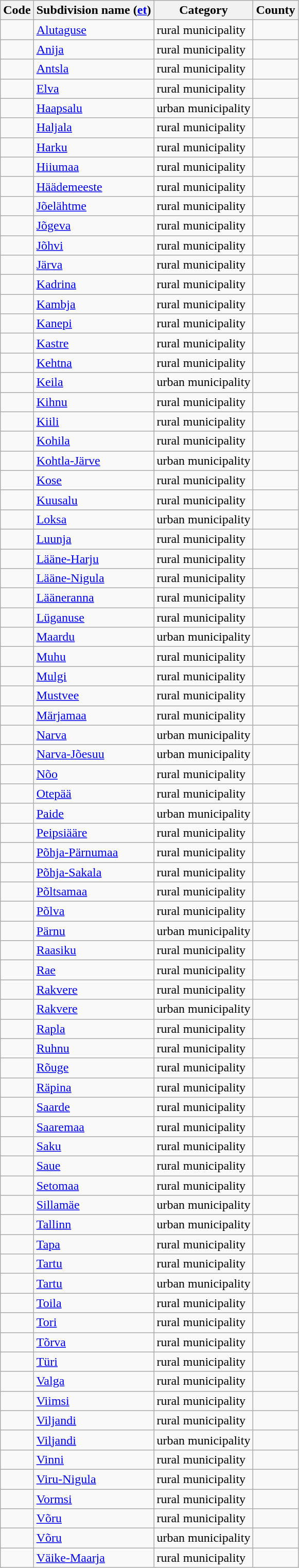<table class="wikitable sortable">
<tr>
<th>Code</th>
<th>Subdivision name (<a href='#'>et</a>)</th>
<th>Category</th>
<th>County</th>
</tr>
<tr>
<td></td>
<td><a href='#'>Alutaguse</a></td>
<td>rural municipality</td>
<td></td>
</tr>
<tr>
<td></td>
<td><a href='#'>Anija</a></td>
<td>rural municipality</td>
<td></td>
</tr>
<tr>
<td></td>
<td><a href='#'>Antsla</a></td>
<td>rural municipality</td>
<td></td>
</tr>
<tr>
<td></td>
<td><a href='#'>Elva</a></td>
<td>rural municipality</td>
<td></td>
</tr>
<tr>
<td></td>
<td><a href='#'>Haapsalu</a></td>
<td>urban municipality</td>
<td></td>
</tr>
<tr>
<td></td>
<td><a href='#'>Haljala</a></td>
<td>rural municipality</td>
<td></td>
</tr>
<tr>
<td></td>
<td><a href='#'>Harku</a></td>
<td>rural municipality</td>
<td></td>
</tr>
<tr>
<td></td>
<td><a href='#'>Hiiumaa</a></td>
<td>rural municipality</td>
<td></td>
</tr>
<tr>
<td></td>
<td><a href='#'>Häädemeeste</a></td>
<td>rural municipality</td>
<td></td>
</tr>
<tr>
<td></td>
<td><a href='#'>Jõelähtme</a></td>
<td>rural municipality</td>
<td></td>
</tr>
<tr>
<td></td>
<td><a href='#'>Jõgeva</a></td>
<td>rural municipality</td>
<td></td>
</tr>
<tr>
<td></td>
<td><a href='#'>Jõhvi</a></td>
<td>rural municipality</td>
<td></td>
</tr>
<tr>
<td></td>
<td><a href='#'>Järva</a></td>
<td>rural municipality</td>
<td></td>
</tr>
<tr>
<td></td>
<td><a href='#'>Kadrina</a></td>
<td>rural municipality</td>
<td></td>
</tr>
<tr>
<td></td>
<td><a href='#'>Kambja</a></td>
<td>rural municipality</td>
<td></td>
</tr>
<tr>
<td></td>
<td><a href='#'>Kanepi</a></td>
<td>rural municipality</td>
<td></td>
</tr>
<tr>
<td></td>
<td><a href='#'>Kastre</a></td>
<td>rural municipality</td>
<td></td>
</tr>
<tr>
<td></td>
<td><a href='#'>Kehtna</a></td>
<td>rural municipality</td>
<td></td>
</tr>
<tr>
<td></td>
<td><a href='#'>Keila</a></td>
<td>urban municipality</td>
<td></td>
</tr>
<tr>
<td></td>
<td><a href='#'>Kihnu</a></td>
<td>rural municipality</td>
<td></td>
</tr>
<tr>
<td></td>
<td><a href='#'>Kiili</a></td>
<td>rural municipality</td>
<td></td>
</tr>
<tr>
<td></td>
<td><a href='#'>Kohila</a></td>
<td>rural municipality</td>
<td></td>
</tr>
<tr>
<td></td>
<td><a href='#'>Kohtla-Järve</a></td>
<td>urban municipality</td>
<td></td>
</tr>
<tr>
<td></td>
<td><a href='#'>Kose</a></td>
<td>rural municipality</td>
<td></td>
</tr>
<tr>
<td></td>
<td><a href='#'>Kuusalu</a></td>
<td>rural municipality</td>
<td></td>
</tr>
<tr>
<td></td>
<td><a href='#'>Loksa</a></td>
<td>urban municipality</td>
<td></td>
</tr>
<tr>
<td></td>
<td><a href='#'>Luunja</a></td>
<td>rural municipality</td>
<td></td>
</tr>
<tr>
<td></td>
<td><a href='#'>Lääne-Harju</a></td>
<td>rural municipality</td>
<td></td>
</tr>
<tr>
<td></td>
<td><a href='#'>Lääne-Nigula</a></td>
<td>rural municipality</td>
<td></td>
</tr>
<tr>
<td></td>
<td><a href='#'>Lääneranna</a></td>
<td>rural municipality</td>
<td></td>
</tr>
<tr>
<td></td>
<td><a href='#'>Lüganuse</a></td>
<td>rural municipality</td>
<td></td>
</tr>
<tr>
<td></td>
<td><a href='#'>Maardu</a></td>
<td>urban municipality</td>
<td></td>
</tr>
<tr>
<td></td>
<td><a href='#'>Muhu</a></td>
<td>rural municipality</td>
<td></td>
</tr>
<tr>
<td></td>
<td><a href='#'>Mulgi</a></td>
<td>rural municipality</td>
<td></td>
</tr>
<tr>
<td></td>
<td><a href='#'>Mustvee</a></td>
<td>rural municipality</td>
<td></td>
</tr>
<tr>
<td></td>
<td><a href='#'>Märjamaa</a></td>
<td>rural municipality</td>
<td></td>
</tr>
<tr>
<td></td>
<td><a href='#'>Narva</a></td>
<td>urban municipality</td>
<td></td>
</tr>
<tr>
<td></td>
<td><a href='#'>Narva-Jõesuu</a></td>
<td>urban municipality</td>
<td></td>
</tr>
<tr>
<td></td>
<td><a href='#'>Nõo</a></td>
<td>rural municipality</td>
<td></td>
</tr>
<tr>
<td></td>
<td><a href='#'>Otepää</a></td>
<td>rural municipality</td>
<td></td>
</tr>
<tr>
<td></td>
<td><a href='#'>Paide</a></td>
<td>urban municipality</td>
<td></td>
</tr>
<tr>
<td></td>
<td><a href='#'>Peipsiääre</a></td>
<td>rural municipality</td>
<td></td>
</tr>
<tr>
<td></td>
<td><a href='#'>Põhja-Pärnumaa</a></td>
<td>rural municipality</td>
<td></td>
</tr>
<tr>
<td></td>
<td><a href='#'>Põhja-Sakala</a></td>
<td>rural municipality</td>
<td></td>
</tr>
<tr>
<td></td>
<td><a href='#'>Põltsamaa</a></td>
<td>rural municipality</td>
<td></td>
</tr>
<tr>
<td></td>
<td><a href='#'>Põlva</a></td>
<td>rural municipality</td>
<td></td>
</tr>
<tr>
<td></td>
<td><a href='#'>Pärnu</a></td>
<td>urban municipality</td>
<td></td>
</tr>
<tr>
<td></td>
<td><a href='#'>Raasiku</a></td>
<td>rural municipality</td>
<td></td>
</tr>
<tr>
<td></td>
<td><a href='#'>Rae</a></td>
<td>rural municipality</td>
<td></td>
</tr>
<tr>
<td></td>
<td><a href='#'>Rakvere</a></td>
<td>rural municipality</td>
<td></td>
</tr>
<tr>
<td></td>
<td><a href='#'>Rakvere</a></td>
<td>urban municipality</td>
<td></td>
</tr>
<tr>
<td></td>
<td><a href='#'>Rapla</a></td>
<td>rural municipality</td>
<td></td>
</tr>
<tr>
<td></td>
<td><a href='#'>Ruhnu</a></td>
<td>rural municipality</td>
<td></td>
</tr>
<tr>
<td></td>
<td><a href='#'>Rõuge</a></td>
<td>rural municipality</td>
<td></td>
</tr>
<tr>
<td></td>
<td><a href='#'>Räpina</a></td>
<td>rural municipality</td>
<td></td>
</tr>
<tr>
<td></td>
<td><a href='#'>Saarde</a></td>
<td>rural municipality</td>
<td></td>
</tr>
<tr>
<td></td>
<td><a href='#'>Saaremaa</a></td>
<td>rural municipality</td>
<td></td>
</tr>
<tr>
<td></td>
<td><a href='#'>Saku</a></td>
<td>rural municipality</td>
<td></td>
</tr>
<tr>
<td></td>
<td><a href='#'>Saue</a></td>
<td>rural municipality</td>
<td></td>
</tr>
<tr>
<td></td>
<td><a href='#'>Setomaa</a></td>
<td>rural municipality</td>
<td></td>
</tr>
<tr>
<td></td>
<td><a href='#'>Sillamäe</a></td>
<td>urban municipality</td>
<td></td>
</tr>
<tr>
<td></td>
<td><a href='#'>Tallinn</a></td>
<td>urban municipality</td>
<td></td>
</tr>
<tr>
<td></td>
<td><a href='#'>Tapa</a></td>
<td>rural municipality</td>
<td></td>
</tr>
<tr>
<td></td>
<td><a href='#'>Tartu</a></td>
<td>rural municipality</td>
<td></td>
</tr>
<tr>
<td></td>
<td><a href='#'>Tartu</a></td>
<td>urban municipality</td>
<td></td>
</tr>
<tr>
<td></td>
<td><a href='#'>Toila</a></td>
<td>rural municipality</td>
<td></td>
</tr>
<tr>
<td></td>
<td><a href='#'>Tori</a></td>
<td>rural municipality</td>
<td></td>
</tr>
<tr>
<td></td>
<td><a href='#'>Tõrva</a></td>
<td>rural municipality</td>
<td></td>
</tr>
<tr>
<td></td>
<td><a href='#'>Türi</a></td>
<td>rural municipality</td>
<td></td>
</tr>
<tr>
<td></td>
<td><a href='#'>Valga</a></td>
<td>rural municipality</td>
<td></td>
</tr>
<tr>
<td></td>
<td><a href='#'>Viimsi</a></td>
<td>rural municipality</td>
<td></td>
</tr>
<tr>
<td></td>
<td><a href='#'>Viljandi</a></td>
<td>rural municipality</td>
<td></td>
</tr>
<tr>
<td></td>
<td><a href='#'>Viljandi</a></td>
<td>urban municipality</td>
<td></td>
</tr>
<tr>
<td></td>
<td><a href='#'>Vinni</a></td>
<td>rural municipality</td>
<td></td>
</tr>
<tr>
<td></td>
<td><a href='#'>Viru-Nigula</a></td>
<td>rural municipality</td>
<td></td>
</tr>
<tr>
<td></td>
<td><a href='#'>Vormsi</a></td>
<td>rural municipality</td>
<td></td>
</tr>
<tr>
<td></td>
<td><a href='#'>Võru</a></td>
<td>rural municipality</td>
<td></td>
</tr>
<tr>
<td></td>
<td><a href='#'>Võru</a></td>
<td>urban municipality</td>
<td></td>
</tr>
<tr>
<td></td>
<td><a href='#'>Väike-Maarja</a></td>
<td>rural municipality</td>
<td></td>
</tr>
</table>
